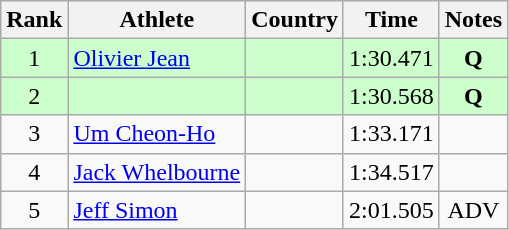<table class="wikitable sortable" style="text-align:center">
<tr>
<th>Rank</th>
<th>Athlete</th>
<th>Country</th>
<th>Time</th>
<th>Notes</th>
</tr>
<tr bgcolor="#ccffcc">
<td>1</td>
<td align=left><a href='#'>Olivier Jean</a></td>
<td align=left></td>
<td>1:30.471</td>
<td><strong>Q</strong></td>
</tr>
<tr bgcolor="#ccffcc">
<td>2</td>
<td align=left></td>
<td align=left></td>
<td>1:30.568</td>
<td><strong>Q</strong></td>
</tr>
<tr>
<td>3</td>
<td align=left><a href='#'>Um Cheon-Ho</a></td>
<td align=left></td>
<td>1:33.171</td>
<td></td>
</tr>
<tr>
<td>4</td>
<td align=left><a href='#'>Jack Whelbourne</a></td>
<td align=left></td>
<td>1:34.517</td>
<td></td>
</tr>
<tr>
<td>5</td>
<td align=left><a href='#'>Jeff Simon</a></td>
<td align=left></td>
<td>2:01.505</td>
<td>ADV</td>
</tr>
</table>
